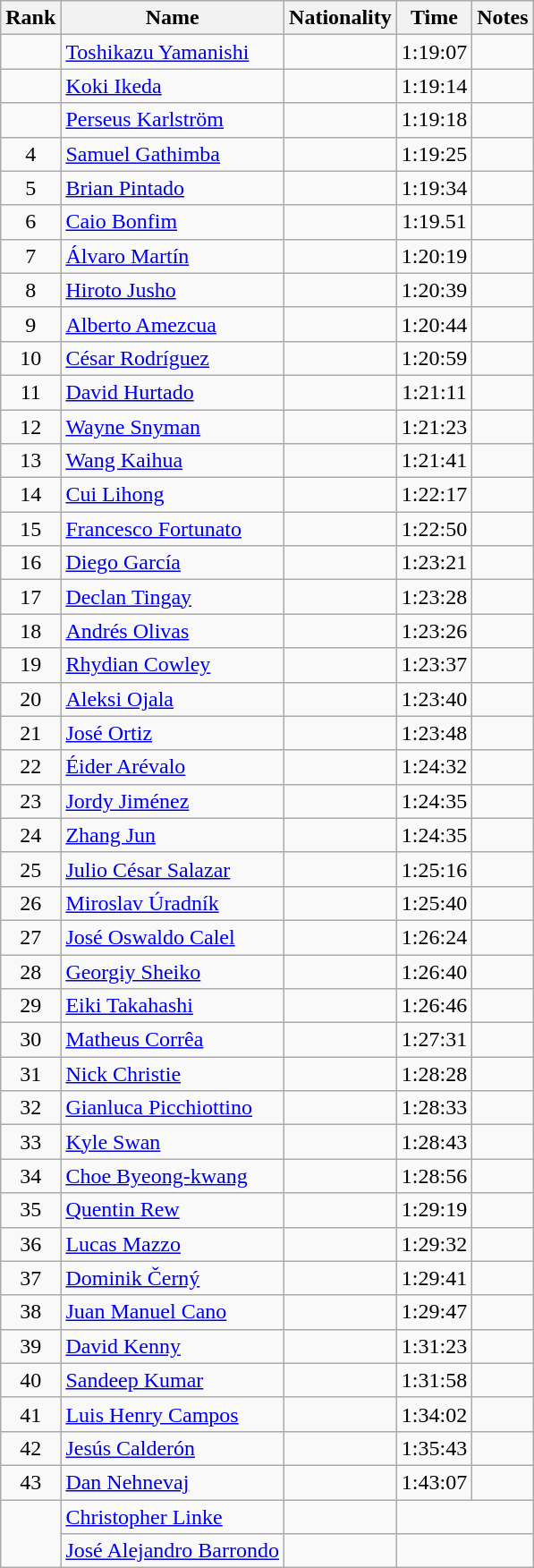<table class="wikitable sortable" style="text-align:center">
<tr>
<th>Rank</th>
<th>Name</th>
<th>Nationality</th>
<th>Time</th>
<th>Notes</th>
</tr>
<tr>
<td></td>
<td align=left><a href='#'>Toshikazu Yamanishi</a></td>
<td align=left></td>
<td>1:19:07</td>
<td></td>
</tr>
<tr>
<td></td>
<td align=left><a href='#'>Koki Ikeda</a></td>
<td align=left></td>
<td>1:19:14</td>
<td></td>
</tr>
<tr>
<td></td>
<td align=left><a href='#'>Perseus Karlström</a></td>
<td align=left></td>
<td>1:19:18</td>
<td></td>
</tr>
<tr>
<td>4</td>
<td align=left><a href='#'>Samuel Gathimba</a></td>
<td align=left></td>
<td>1:19:25</td>
<td></td>
</tr>
<tr>
<td>5</td>
<td align=left><a href='#'>Brian Pintado</a></td>
<td align=left></td>
<td>1:19:34</td>
<td></td>
</tr>
<tr>
<td>6</td>
<td align=left><a href='#'>Caio Bonfim</a></td>
<td align=left></td>
<td>1:19.51</td>
<td></td>
</tr>
<tr>
<td>7</td>
<td align=left><a href='#'>Álvaro Martín</a></td>
<td align=left></td>
<td>1:20:19</td>
<td></td>
</tr>
<tr>
<td>8</td>
<td align=left><a href='#'>Hiroto Jusho</a></td>
<td align=left></td>
<td>1:20:39</td>
<td></td>
</tr>
<tr>
<td>9</td>
<td align=left><a href='#'>Alberto Amezcua</a></td>
<td align=left></td>
<td>1:20:44</td>
<td></td>
</tr>
<tr>
<td>10</td>
<td align=left><a href='#'>César Rodríguez</a></td>
<td align=left></td>
<td>1:20:59</td>
<td></td>
</tr>
<tr>
<td>11</td>
<td align=left><a href='#'>David Hurtado</a></td>
<td align=left></td>
<td>1:21:11</td>
<td></td>
</tr>
<tr>
<td>12</td>
<td align=left><a href='#'>Wayne Snyman</a></td>
<td align=left></td>
<td>1:21:23</td>
<td></td>
</tr>
<tr>
<td>13</td>
<td align=left><a href='#'>Wang Kaihua</a></td>
<td align=left></td>
<td>1:21:41</td>
<td></td>
</tr>
<tr>
<td>14</td>
<td align=left><a href='#'>Cui Lihong</a></td>
<td align=left></td>
<td>1:22:17</td>
<td></td>
</tr>
<tr>
<td>15</td>
<td align=left><a href='#'>Francesco Fortunato</a></td>
<td align=left></td>
<td>1:22:50</td>
<td></td>
</tr>
<tr>
<td>16</td>
<td align=left><a href='#'>Diego García</a></td>
<td align=left></td>
<td>1:23:21</td>
<td></td>
</tr>
<tr>
<td>17</td>
<td align=left><a href='#'>Declan Tingay</a></td>
<td align=left></td>
<td>1:23:28</td>
<td></td>
</tr>
<tr>
<td>18</td>
<td align=left><a href='#'>Andrés Olivas</a></td>
<td align=left></td>
<td>1:23:26</td>
<td></td>
</tr>
<tr>
<td>19</td>
<td align=left><a href='#'>Rhydian Cowley</a></td>
<td align=left></td>
<td>1:23:37</td>
<td></td>
</tr>
<tr>
<td>20</td>
<td align=left><a href='#'>Aleksi Ojala</a></td>
<td align=left></td>
<td>1:23:40</td>
<td></td>
</tr>
<tr>
<td>21</td>
<td align=left><a href='#'>José Ortiz</a></td>
<td align=left></td>
<td>1:23:48</td>
<td></td>
</tr>
<tr>
<td>22</td>
<td align=left><a href='#'>Éider Arévalo</a></td>
<td align=left></td>
<td>1:24:32</td>
<td></td>
</tr>
<tr>
<td>23</td>
<td align=left><a href='#'>Jordy Jiménez</a></td>
<td align=left></td>
<td>1:24:35</td>
<td></td>
</tr>
<tr>
<td>24</td>
<td align=left><a href='#'>Zhang Jun</a></td>
<td align=left></td>
<td>1:24:35</td>
<td></td>
</tr>
<tr>
<td>25</td>
<td align=left><a href='#'>Julio César Salazar</a></td>
<td align=left></td>
<td>1:25:16</td>
<td></td>
</tr>
<tr>
<td>26</td>
<td align=left><a href='#'>Miroslav Úradník</a></td>
<td align=left></td>
<td>1:25:40</td>
<td></td>
</tr>
<tr>
<td>27</td>
<td align=left><a href='#'>José Oswaldo Calel</a></td>
<td align=left></td>
<td>1:26:24</td>
<td></td>
</tr>
<tr>
<td>28</td>
<td align=left><a href='#'>Georgiy Sheiko</a></td>
<td align=left></td>
<td>1:26:40</td>
<td></td>
</tr>
<tr>
<td>29</td>
<td align=left><a href='#'>Eiki Takahashi</a></td>
<td align=left></td>
<td>1:26:46</td>
<td></td>
</tr>
<tr>
<td>30</td>
<td align=left><a href='#'>Matheus Corrêa</a></td>
<td align=left></td>
<td>1:27:31</td>
<td></td>
</tr>
<tr>
<td>31</td>
<td align=left><a href='#'>Nick Christie</a></td>
<td align=left></td>
<td>1:28:28</td>
<td></td>
</tr>
<tr>
<td>32</td>
<td align=left><a href='#'>Gianluca Picchiottino</a></td>
<td align=left></td>
<td>1:28:33</td>
<td></td>
</tr>
<tr>
<td>33</td>
<td align=left><a href='#'>Kyle Swan</a></td>
<td align=left></td>
<td>1:28:43</td>
<td></td>
</tr>
<tr>
<td>34</td>
<td align=left><a href='#'>Choe Byeong-kwang</a></td>
<td align=left></td>
<td>1:28:56</td>
<td></td>
</tr>
<tr>
<td>35</td>
<td align=left><a href='#'>Quentin Rew</a></td>
<td align=left></td>
<td>1:29:19</td>
<td></td>
</tr>
<tr>
<td>36</td>
<td align=left><a href='#'>Lucas Mazzo</a></td>
<td align=left></td>
<td>1:29:32</td>
<td></td>
</tr>
<tr>
<td>37</td>
<td align=left><a href='#'>Dominik Černý</a></td>
<td align=left></td>
<td>1:29:41</td>
<td></td>
</tr>
<tr>
<td>38</td>
<td align=left><a href='#'>Juan Manuel Cano</a></td>
<td align=left></td>
<td>1:29:47</td>
<td></td>
</tr>
<tr>
<td>39</td>
<td align=left><a href='#'>David Kenny</a></td>
<td align=left></td>
<td>1:31:23</td>
<td></td>
</tr>
<tr>
<td>40</td>
<td align=left><a href='#'>Sandeep Kumar</a></td>
<td align=left></td>
<td>1:31:58</td>
<td></td>
</tr>
<tr>
<td>41</td>
<td align=left><a href='#'>Luis Henry Campos</a></td>
<td align=left></td>
<td>1:34:02</td>
<td></td>
</tr>
<tr>
<td>42</td>
<td align=left><a href='#'>Jesús Calderón</a></td>
<td align=left></td>
<td>1:35:43</td>
<td></td>
</tr>
<tr>
<td>43</td>
<td align=left><a href='#'>Dan Nehnevaj</a></td>
<td align=left></td>
<td>1:43:07</td>
<td></td>
</tr>
<tr>
<td rowspan=2></td>
<td align=left><a href='#'>Christopher Linke</a></td>
<td align=left></td>
<td colspan=2></td>
</tr>
<tr>
<td align=left><a href='#'>José Alejandro Barrondo</a></td>
<td align=left></td>
<td colspan=2></td>
</tr>
</table>
